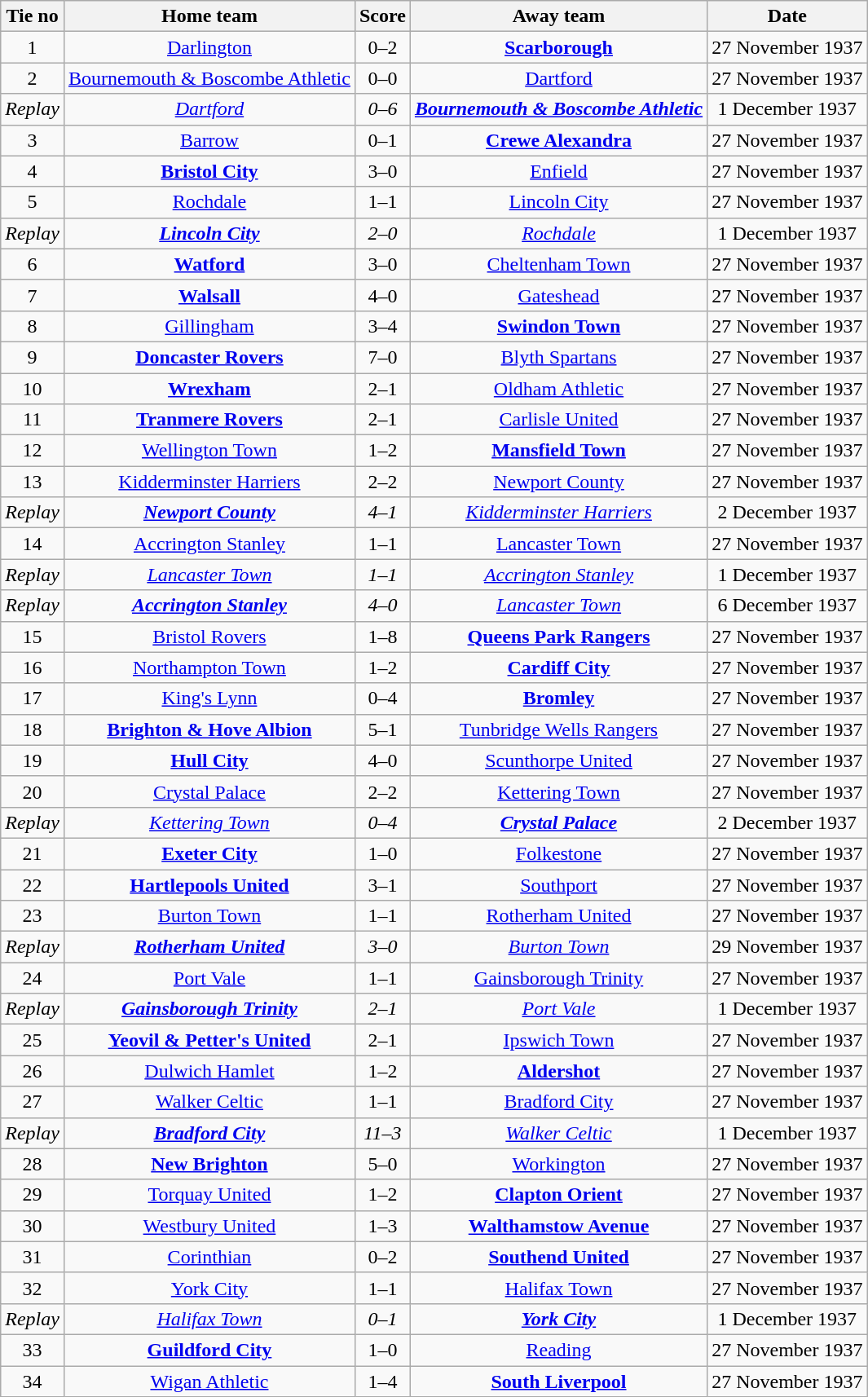<table class="wikitable" style="text-align: center">
<tr>
<th>Tie no</th>
<th>Home team</th>
<th>Score</th>
<th>Away team</th>
<th>Date</th>
</tr>
<tr>
<td>1</td>
<td><a href='#'>Darlington</a></td>
<td>0–2</td>
<td><strong><a href='#'>Scarborough</a></strong></td>
<td>27 November 1937</td>
</tr>
<tr>
<td>2</td>
<td><a href='#'>Bournemouth & Boscombe Athletic</a></td>
<td>0–0</td>
<td><a href='#'>Dartford</a></td>
<td>27 November 1937</td>
</tr>
<tr>
<td><em>Replay</em></td>
<td><em><a href='#'>Dartford</a></em></td>
<td><em>0–6</em></td>
<td><strong><em><a href='#'>Bournemouth & Boscombe Athletic</a></em></strong></td>
<td>1 December 1937</td>
</tr>
<tr>
<td>3</td>
<td><a href='#'>Barrow</a></td>
<td>0–1</td>
<td><strong><a href='#'>Crewe Alexandra</a></strong></td>
<td>27 November 1937</td>
</tr>
<tr>
<td>4</td>
<td><strong><a href='#'>Bristol City</a></strong></td>
<td>3–0</td>
<td><a href='#'>Enfield</a></td>
<td>27 November 1937</td>
</tr>
<tr>
<td>5</td>
<td><a href='#'>Rochdale</a></td>
<td>1–1</td>
<td><a href='#'>Lincoln City</a></td>
<td>27 November 1937</td>
</tr>
<tr>
<td><em>Replay</em></td>
<td><strong><em><a href='#'>Lincoln City</a></em></strong></td>
<td><em>2–0</em></td>
<td><em><a href='#'>Rochdale</a></em></td>
<td>1 December 1937</td>
</tr>
<tr>
<td>6</td>
<td><strong><a href='#'>Watford</a></strong></td>
<td>3–0</td>
<td><a href='#'>Cheltenham Town</a></td>
<td>27 November 1937</td>
</tr>
<tr>
<td>7</td>
<td><strong><a href='#'>Walsall</a></strong></td>
<td>4–0</td>
<td><a href='#'>Gateshead</a></td>
<td>27 November 1937</td>
</tr>
<tr>
<td>8</td>
<td><a href='#'>Gillingham</a></td>
<td>3–4</td>
<td><strong><a href='#'>Swindon Town</a></strong></td>
<td>27 November 1937</td>
</tr>
<tr>
<td>9</td>
<td><strong><a href='#'>Doncaster Rovers</a></strong></td>
<td>7–0</td>
<td><a href='#'>Blyth Spartans</a></td>
<td>27 November 1937</td>
</tr>
<tr>
<td>10</td>
<td><strong><a href='#'>Wrexham</a></strong></td>
<td>2–1</td>
<td><a href='#'>Oldham Athletic</a></td>
<td>27 November 1937</td>
</tr>
<tr>
<td>11</td>
<td><strong><a href='#'>Tranmere Rovers</a></strong></td>
<td>2–1</td>
<td><a href='#'>Carlisle United</a></td>
<td>27 November 1937</td>
</tr>
<tr>
<td>12</td>
<td><a href='#'>Wellington Town</a></td>
<td>1–2</td>
<td><strong><a href='#'>Mansfield Town</a></strong></td>
<td>27 November 1937</td>
</tr>
<tr>
<td>13</td>
<td><a href='#'>Kidderminster Harriers</a></td>
<td>2–2</td>
<td><a href='#'>Newport County</a></td>
<td>27 November 1937</td>
</tr>
<tr>
<td><em>Replay</em></td>
<td><strong><em><a href='#'>Newport County</a></em></strong></td>
<td><em>4–1</em></td>
<td><em><a href='#'>Kidderminster Harriers</a></em></td>
<td>2 December 1937</td>
</tr>
<tr>
<td>14</td>
<td><a href='#'>Accrington Stanley</a></td>
<td>1–1</td>
<td><a href='#'>Lancaster Town</a></td>
<td>27 November 1937</td>
</tr>
<tr>
<td><em>Replay</em></td>
<td><em><a href='#'>Lancaster Town</a></em></td>
<td><em>1–1</em></td>
<td><em><a href='#'>Accrington Stanley</a></em></td>
<td>1 December 1937</td>
</tr>
<tr>
<td><em>Replay</em></td>
<td><strong><em><a href='#'>Accrington Stanley</a></em></strong></td>
<td><em>4–0</em></td>
<td><em><a href='#'>Lancaster Town</a></em></td>
<td>6 December 1937</td>
</tr>
<tr>
<td>15</td>
<td><a href='#'>Bristol Rovers</a></td>
<td>1–8</td>
<td><strong><a href='#'>Queens Park Rangers</a></strong></td>
<td>27 November 1937</td>
</tr>
<tr>
<td>16</td>
<td><a href='#'>Northampton Town</a></td>
<td>1–2</td>
<td><strong><a href='#'>Cardiff City</a></strong></td>
<td>27 November 1937</td>
</tr>
<tr>
<td>17</td>
<td><a href='#'>King's Lynn</a></td>
<td>0–4</td>
<td><strong><a href='#'>Bromley</a></strong></td>
<td>27 November 1937</td>
</tr>
<tr>
<td>18</td>
<td><strong><a href='#'>Brighton & Hove Albion</a></strong></td>
<td>5–1</td>
<td><a href='#'>Tunbridge Wells Rangers</a></td>
<td>27 November 1937</td>
</tr>
<tr>
<td>19</td>
<td><strong><a href='#'>Hull City</a></strong></td>
<td>4–0</td>
<td><a href='#'>Scunthorpe United</a></td>
<td>27 November 1937</td>
</tr>
<tr>
<td>20</td>
<td><a href='#'>Crystal Palace</a></td>
<td>2–2</td>
<td><a href='#'>Kettering Town</a></td>
<td>27 November 1937</td>
</tr>
<tr>
<td><em>Replay</em></td>
<td><em><a href='#'>Kettering Town</a></em></td>
<td><em>0–4</em></td>
<td><strong><em><a href='#'>Crystal Palace</a></em></strong></td>
<td>2 December 1937</td>
</tr>
<tr>
<td>21</td>
<td><strong><a href='#'>Exeter City</a></strong></td>
<td>1–0</td>
<td><a href='#'>Folkestone</a></td>
<td>27 November 1937</td>
</tr>
<tr>
<td>22</td>
<td><strong><a href='#'>Hartlepools United</a></strong></td>
<td>3–1</td>
<td><a href='#'>Southport</a></td>
<td>27 November 1937</td>
</tr>
<tr>
<td>23</td>
<td><a href='#'>Burton Town</a></td>
<td>1–1</td>
<td><a href='#'>Rotherham United</a></td>
<td>27 November 1937</td>
</tr>
<tr>
<td><em>Replay</em></td>
<td><strong><em><a href='#'>Rotherham United</a></em></strong></td>
<td><em>3–0</em></td>
<td><em><a href='#'>Burton Town</a></em></td>
<td>29 November 1937</td>
</tr>
<tr>
<td>24</td>
<td><a href='#'>Port Vale</a></td>
<td>1–1</td>
<td><a href='#'>Gainsborough Trinity</a></td>
<td>27 November 1937</td>
</tr>
<tr>
<td><em>Replay</em></td>
<td><strong><em><a href='#'>Gainsborough Trinity</a></em></strong></td>
<td><em>2–1</em></td>
<td><em><a href='#'>Port Vale</a></em></td>
<td>1 December 1937</td>
</tr>
<tr>
<td>25</td>
<td><strong><a href='#'>Yeovil & Petter's United</a></strong></td>
<td>2–1</td>
<td><a href='#'>Ipswich Town</a></td>
<td>27 November 1937</td>
</tr>
<tr>
<td>26</td>
<td><a href='#'>Dulwich Hamlet</a></td>
<td>1–2</td>
<td><strong><a href='#'>Aldershot</a></strong></td>
<td>27 November 1937</td>
</tr>
<tr>
<td>27</td>
<td><a href='#'>Walker Celtic</a></td>
<td>1–1</td>
<td><a href='#'>Bradford City</a></td>
<td>27 November 1937</td>
</tr>
<tr>
<td><em>Replay</em></td>
<td><strong><em><a href='#'>Bradford City</a></em></strong></td>
<td><em>11–3</em></td>
<td><em><a href='#'>Walker Celtic</a></em></td>
<td>1 December 1937</td>
</tr>
<tr>
<td>28</td>
<td><strong><a href='#'>New Brighton</a></strong></td>
<td>5–0</td>
<td><a href='#'>Workington</a></td>
<td>27 November 1937</td>
</tr>
<tr>
<td>29</td>
<td><a href='#'>Torquay United</a></td>
<td>1–2</td>
<td><strong><a href='#'>Clapton Orient</a></strong></td>
<td>27 November 1937</td>
</tr>
<tr>
<td>30</td>
<td><a href='#'>Westbury United</a></td>
<td>1–3</td>
<td><strong><a href='#'>Walthamstow Avenue</a></strong></td>
<td>27 November 1937</td>
</tr>
<tr>
<td>31</td>
<td><a href='#'>Corinthian</a></td>
<td>0–2</td>
<td><strong><a href='#'>Southend United</a></strong></td>
<td>27 November 1937</td>
</tr>
<tr>
<td>32</td>
<td><a href='#'>York City</a></td>
<td>1–1</td>
<td><a href='#'>Halifax Town</a></td>
<td>27 November 1937</td>
</tr>
<tr>
<td><em>Replay</em></td>
<td><em><a href='#'>Halifax Town</a></em></td>
<td><em>0–1</em></td>
<td><strong><em><a href='#'>York City</a></em></strong></td>
<td>1 December 1937</td>
</tr>
<tr>
<td>33</td>
<td><strong><a href='#'>Guildford City</a></strong></td>
<td>1–0</td>
<td><a href='#'>Reading</a></td>
<td>27 November 1937</td>
</tr>
<tr>
<td>34</td>
<td><a href='#'>Wigan Athletic</a></td>
<td>1–4</td>
<td><strong><a href='#'>South Liverpool</a></strong></td>
<td>27 November 1937</td>
</tr>
</table>
